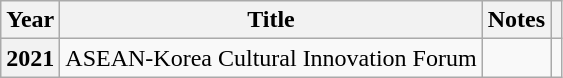<table class="wikitable sortable plainrowheaders">
<tr>
<th scope="col">Year</th>
<th scope="col">Title</th>
<th scope="col">Notes</th>
<th scope="col" class="unsortable"></th>
</tr>
<tr>
<th scope="row">2021</th>
<td>ASEAN-Korea Cultural Innovation Forum</td>
<td></td>
<td></td>
</tr>
</table>
